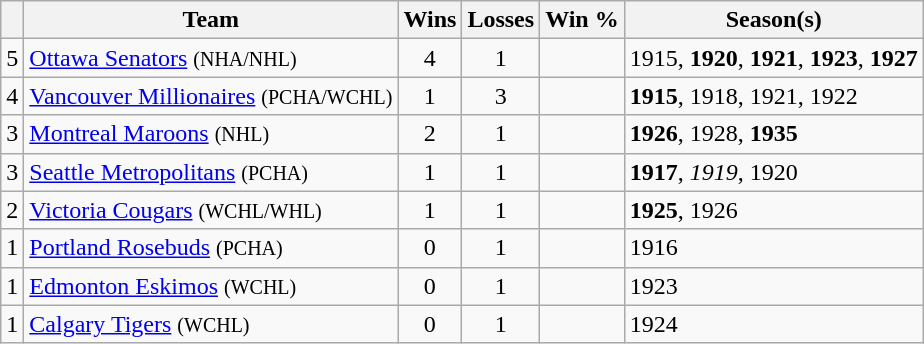<table class="wikitable sortable plainrowheaders" style="text-align:center;">
<tr>
<th scope="col"></th>
<th scope="col">Team</th>
<th scope="col">Wins</th>
<th scope="col">Losses</th>
<th scope="col">Win %</th>
<th scope="col" class="unsortable">Season(s)</th>
</tr>
<tr align="center" |>
<td>5</td>
<td align="left"><a href='#'>Ottawa Senators</a> <small>(NHA/NHL)</small></td>
<td>4</td>
<td>1</td>
<td></td>
<td align="left">1915, <strong>1920</strong>, <strong>1921</strong>, <strong>1923</strong>, <strong>1927</strong></td>
</tr>
<tr align="center" |>
<td>4</td>
<td align="left"><a href='#'>Vancouver Millionaires</a> <small>(PCHA/WCHL)</small></td>
<td>1</td>
<td>3</td>
<td></td>
<td align="left"><strong>1915</strong>, 1918, 1921, 1922</td>
</tr>
<tr align="center" |>
<td>3</td>
<td align="left"><a href='#'>Montreal Maroons</a> <small>(NHL)</small></td>
<td>2</td>
<td>1</td>
<td></td>
<td align="left"><strong>1926</strong>, 1928, <strong>1935</strong></td>
</tr>
<tr align="center">
<td>3</td>
<td align="left"><a href='#'>Seattle Metropolitans</a> <small>(PCHA)</small></td>
<td>1</td>
<td>1</td>
<td></td>
<td align="left"><strong>1917</strong>, <em>1919</em>, 1920</td>
</tr>
<tr align="center">
<td>2</td>
<td align="left"><a href='#'>Victoria Cougars</a> <small>(WCHL/WHL)</small></td>
<td>1</td>
<td>1</td>
<td></td>
<td align="left"><strong>1925</strong>, 1926</td>
</tr>
<tr align="center">
<td>1</td>
<td align="left"><a href='#'>Portland Rosebuds</a> <small>(PCHA)</small></td>
<td>0</td>
<td>1</td>
<td></td>
<td align="left">1916</td>
</tr>
<tr align="center">
<td>1</td>
<td align="left"><a href='#'>Edmonton Eskimos</a> <small>(WCHL)</small></td>
<td>0</td>
<td>1</td>
<td></td>
<td align="left">1923</td>
</tr>
<tr align="center">
<td>1</td>
<td align="left"><a href='#'>Calgary Tigers</a> <small>(WCHL)</small></td>
<td>0</td>
<td>1</td>
<td></td>
<td align="left">1924</td>
</tr>
</table>
